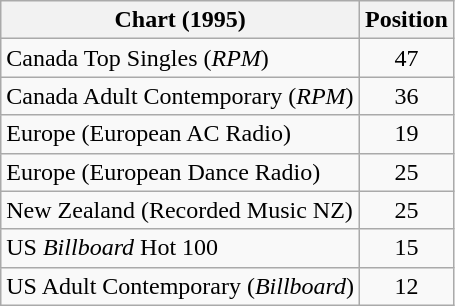<table class="wikitable sortable">
<tr>
<th>Chart (1995)</th>
<th>Position</th>
</tr>
<tr>
<td>Canada Top Singles (<em>RPM</em>)</td>
<td align="center">47</td>
</tr>
<tr>
<td>Canada Adult Contemporary (<em>RPM</em>)</td>
<td align="center">36</td>
</tr>
<tr>
<td>Europe (European AC Radio)</td>
<td align="center">19</td>
</tr>
<tr>
<td>Europe (European Dance Radio)</td>
<td align="center">25</td>
</tr>
<tr>
<td>New Zealand (Recorded Music NZ)</td>
<td align="center">25</td>
</tr>
<tr>
<td>US <em>Billboard</em> Hot 100</td>
<td align="center">15</td>
</tr>
<tr>
<td>US Adult Contemporary (<em>Billboard</em>)</td>
<td align="center">12</td>
</tr>
</table>
